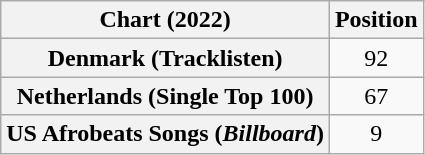<table class="wikitable sortable plainrowheaders" style="text-align:center">
<tr>
<th scope="col">Chart (2022)</th>
<th scope="col">Position</th>
</tr>
<tr>
<th scope="row">Denmark (Tracklisten)</th>
<td>92</td>
</tr>
<tr>
<th scope="row">Netherlands (Single Top 100)</th>
<td>67</td>
</tr>
<tr>
<th scope="row">US Afrobeats Songs (<em>Billboard</em>)</th>
<td>9</td>
</tr>
</table>
